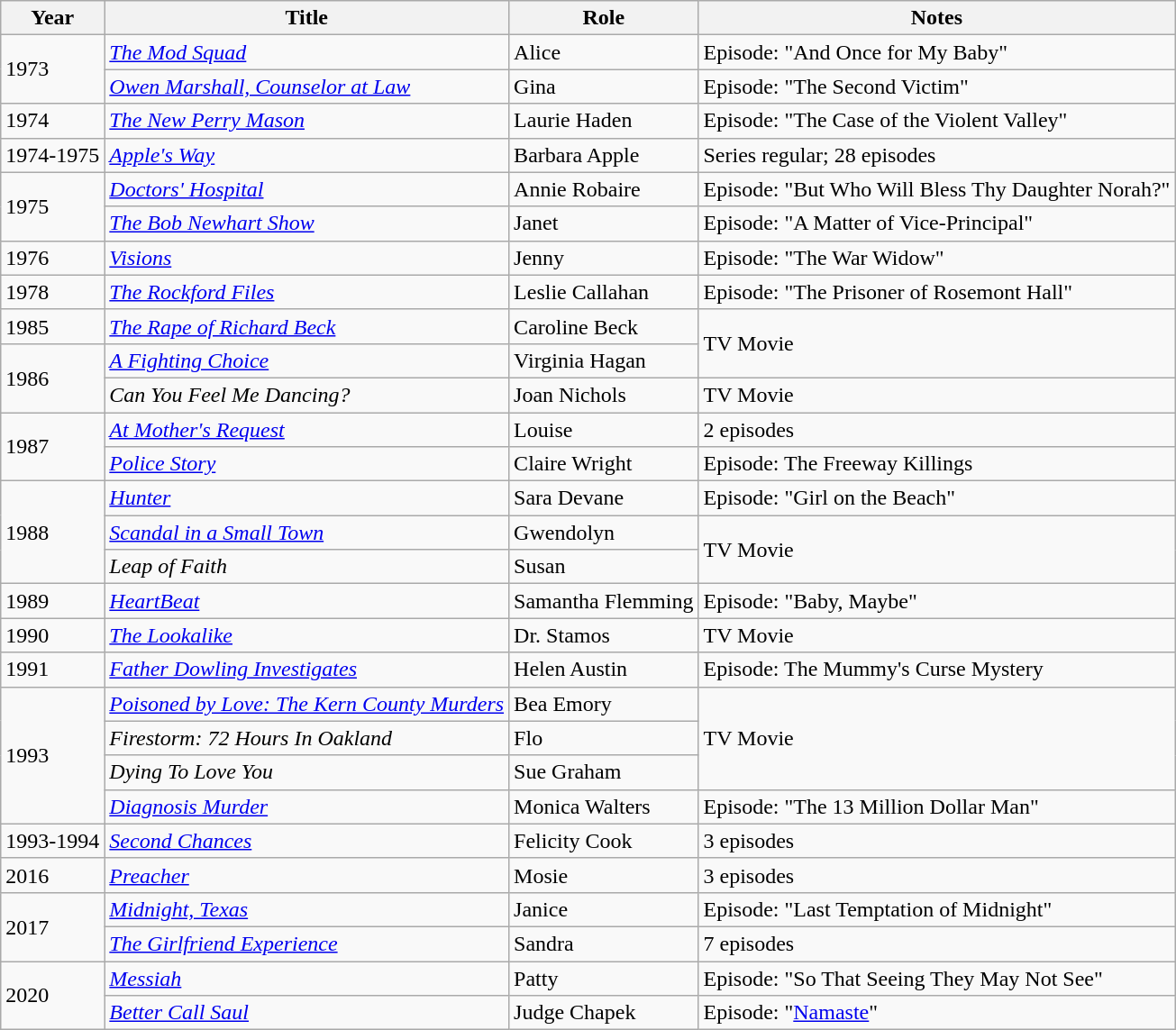<table class="wikitable">
<tr>
<th>Year</th>
<th>Title</th>
<th>Role</th>
<th>Notes</th>
</tr>
<tr>
<td rowspan="2">1973</td>
<td><em><a href='#'>The Mod Squad</a></em></td>
<td>Alice</td>
<td>Episode: "And Once for My Baby"</td>
</tr>
<tr>
<td><em><a href='#'>Owen Marshall, Counselor at Law</a></em></td>
<td>Gina</td>
<td>Episode: "The Second Victim"</td>
</tr>
<tr>
<td>1974</td>
<td><em><a href='#'>The New Perry Mason</a></em></td>
<td>Laurie Haden</td>
<td>Episode: "The Case of the Violent Valley"</td>
</tr>
<tr>
<td>1974-1975</td>
<td><em><a href='#'>Apple's Way</a></em></td>
<td>Barbara Apple</td>
<td>Series regular; 28 episodes</td>
</tr>
<tr>
<td rowspan="2">1975</td>
<td><em><a href='#'>Doctors' Hospital</a></em></td>
<td>Annie Robaire</td>
<td>Episode: "But Who Will Bless Thy Daughter Norah?"</td>
</tr>
<tr>
<td><em><a href='#'>The Bob Newhart Show</a></em></td>
<td>Janet</td>
<td>Episode: "A Matter of Vice-Principal"</td>
</tr>
<tr>
<td>1976</td>
<td><em><a href='#'>Visions</a></em></td>
<td>Jenny</td>
<td>Episode: "The War Widow"</td>
</tr>
<tr>
<td>1978</td>
<td><em><a href='#'>The Rockford Files</a></em></td>
<td>Leslie Callahan</td>
<td>Episode: "The Prisoner of Rosemont Hall"</td>
</tr>
<tr>
<td>1985</td>
<td><em><a href='#'>The Rape of Richard Beck</a></em></td>
<td>Caroline Beck</td>
<td rowspan="2">TV Movie</td>
</tr>
<tr>
<td rowspan="2">1986</td>
<td><em><a href='#'>A Fighting Choice</a></em></td>
<td>Virginia Hagan</td>
</tr>
<tr>
<td><em>Can You Feel Me Dancing?</em></td>
<td>Joan Nichols</td>
<td>TV Movie</td>
</tr>
<tr>
<td rowspan="2">1987</td>
<td><em><a href='#'>At Mother's Request</a></em></td>
<td>Louise</td>
<td>2 episodes</td>
</tr>
<tr>
<td><em><a href='#'>Police Story</a></em></td>
<td>Claire Wright</td>
<td>Episode: The Freeway Killings</td>
</tr>
<tr>
<td rowspan="3">1988</td>
<td><em><a href='#'>Hunter</a></em></td>
<td>Sara Devane</td>
<td>Episode: "Girl on the Beach"</td>
</tr>
<tr>
<td><em><a href='#'>Scandal in a Small Town</a></em></td>
<td>Gwendolyn</td>
<td rowspan="2">TV Movie</td>
</tr>
<tr>
<td><em>Leap of Faith</em></td>
<td>Susan</td>
</tr>
<tr>
<td>1989</td>
<td><em><a href='#'>HeartBeat</a></em></td>
<td>Samantha Flemming</td>
<td>Episode: "Baby, Maybe"</td>
</tr>
<tr>
<td>1990</td>
<td><em><a href='#'>The Lookalike</a></em></td>
<td>Dr. Stamos</td>
<td>TV Movie</td>
</tr>
<tr>
<td>1991</td>
<td><em><a href='#'>Father Dowling Investigates</a></em></td>
<td>Helen Austin</td>
<td>Episode: The Mummy's Curse Mystery</td>
</tr>
<tr>
<td rowspan="4">1993</td>
<td><em><a href='#'>Poisoned by Love: The Kern County Murders</a></em></td>
<td>Bea Emory</td>
<td rowspan="3">TV Movie</td>
</tr>
<tr>
<td><em>Firestorm: 72 Hours In Oakland</em> </td>
<td>Flo</td>
</tr>
<tr>
<td><em>Dying To Love You</em> </td>
<td>Sue Graham</td>
</tr>
<tr>
<td><em><a href='#'>Diagnosis Murder</a></em></td>
<td>Monica Walters</td>
<td>Episode: "The 13 Million Dollar Man"</td>
</tr>
<tr>
<td>1993-1994</td>
<td><em><a href='#'>Second Chances</a></em></td>
<td>Felicity Cook</td>
<td>3 episodes</td>
</tr>
<tr>
<td>2016</td>
<td><em><a href='#'>Preacher</a></em></td>
<td>Mosie</td>
<td>3 episodes</td>
</tr>
<tr>
<td rowspan="2">2017</td>
<td><em><a href='#'>Midnight, Texas</a></em></td>
<td>Janice</td>
<td>Episode: "Last Temptation of Midnight"</td>
</tr>
<tr>
<td><em><a href='#'>The Girlfriend Experience</a></em></td>
<td>Sandra</td>
<td>7 episodes</td>
</tr>
<tr>
<td rowspan="2">2020</td>
<td><em><a href='#'>Messiah</a></em></td>
<td>Patty</td>
<td>Episode: "So That Seeing They May Not See"</td>
</tr>
<tr>
<td><em><a href='#'>Better Call Saul</a></em></td>
<td>Judge Chapek</td>
<td>Episode: "<a href='#'>Namaste</a>"</td>
</tr>
</table>
